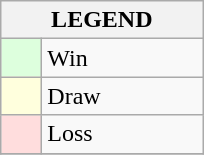<table class="wikitable" border="1">
<tr>
<th colspan="2">LEGEND</th>
</tr>
<tr>
<td style="background:#ddffdd;" width=20> </td>
<td width=100>Win</td>
</tr>
<tr>
<td style="background:#ffffdd"  width=20> </td>
<td width=100>Draw</td>
</tr>
<tr>
<td style="background:#ffdddd;" width=20> </td>
<td width=100>Loss</td>
</tr>
<tr>
</tr>
</table>
